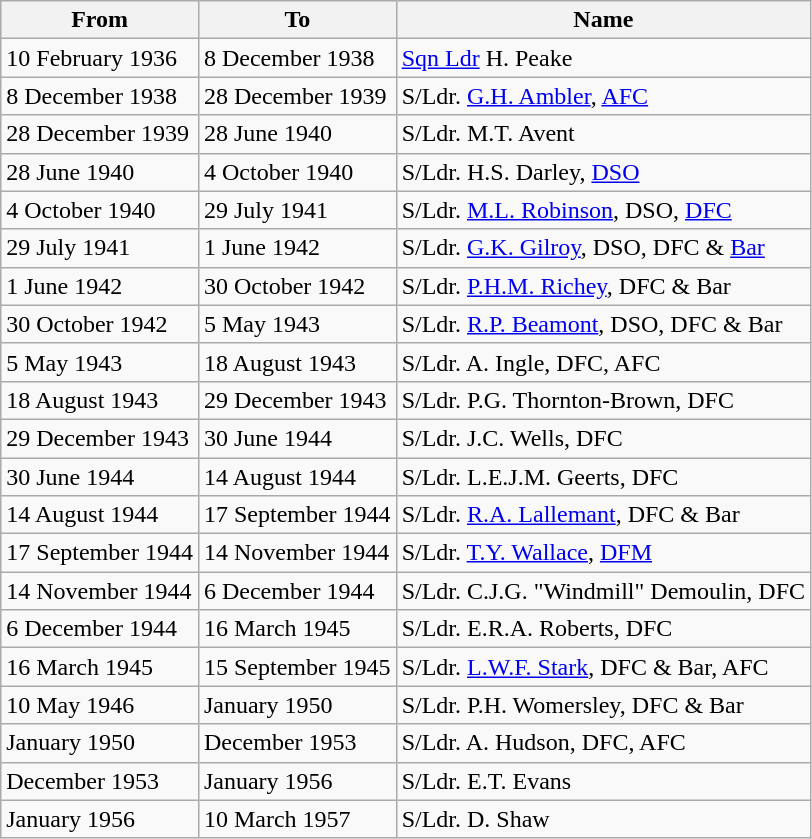<table class="wikitable">
<tr>
<th>From</th>
<th>To</th>
<th>Name</th>
</tr>
<tr>
<td>10 February 1936</td>
<td>8 December 1938</td>
<td><a href='#'>Sqn Ldr</a> H. Peake</td>
</tr>
<tr>
<td>8 December 1938</td>
<td>28 December 1939</td>
<td>S/Ldr. <a href='#'>G.H. Ambler</a>, <a href='#'>AFC</a></td>
</tr>
<tr>
<td>28 December 1939</td>
<td>28 June 1940</td>
<td>S/Ldr. M.T. Avent</td>
</tr>
<tr>
<td>28 June 1940</td>
<td>4 October 1940</td>
<td>S/Ldr. H.S. Darley, <a href='#'>DSO</a></td>
</tr>
<tr>
<td>4 October 1940</td>
<td>29 July 1941</td>
<td>S/Ldr. <a href='#'>M.L. Robinson</a>, DSO, <a href='#'>DFC</a></td>
</tr>
<tr>
<td>29 July 1941</td>
<td>1 June 1942</td>
<td>S/Ldr. <a href='#'>G.K. Gilroy</a>, DSO, DFC & <a href='#'>Bar</a></td>
</tr>
<tr>
<td>1 June 1942</td>
<td>30 October 1942</td>
<td>S/Ldr. <a href='#'>P.H.M. Richey</a>, DFC & Bar</td>
</tr>
<tr>
<td>30 October 1942</td>
<td>5 May 1943</td>
<td>S/Ldr. <a href='#'>R.P. Beamont</a>, DSO, DFC & Bar</td>
</tr>
<tr>
<td>5 May 1943</td>
<td>18 August 1943</td>
<td>S/Ldr. A. Ingle, DFC, AFC</td>
</tr>
<tr>
<td>18 August 1943</td>
<td>29 December 1943</td>
<td>S/Ldr. P.G. Thornton-Brown, DFC</td>
</tr>
<tr>
<td>29 December 1943</td>
<td>30 June 1944</td>
<td>S/Ldr. J.C. Wells, DFC</td>
</tr>
<tr>
<td>30 June 1944</td>
<td>14 August 1944</td>
<td>S/Ldr. L.E.J.M. Geerts, DFC</td>
</tr>
<tr>
<td>14 August 1944</td>
<td>17 September 1944</td>
<td>S/Ldr. <a href='#'>R.A. Lallemant</a>, DFC & Bar</td>
</tr>
<tr>
<td>17 September 1944</td>
<td>14 November 1944</td>
<td>S/Ldr. <a href='#'>T.Y. Wallace</a>, <a href='#'>DFM</a></td>
</tr>
<tr>
<td>14 November 1944</td>
<td>6 December 1944</td>
<td>S/Ldr. C.J.G. "Windmill" Demoulin, DFC</td>
</tr>
<tr>
<td>6 December 1944</td>
<td>16 March 1945</td>
<td>S/Ldr. E.R.A. Roberts, DFC</td>
</tr>
<tr>
<td>16 March 1945</td>
<td>15 September 1945</td>
<td>S/Ldr. <a href='#'>L.W.F. Stark</a>, DFC & Bar, AFC</td>
</tr>
<tr>
<td>10 May 1946</td>
<td>January 1950</td>
<td>S/Ldr. P.H. Womersley, DFC & Bar</td>
</tr>
<tr>
<td>January 1950</td>
<td>December 1953</td>
<td>S/Ldr. A. Hudson, DFC, AFC</td>
</tr>
<tr>
<td>December 1953</td>
<td>January 1956</td>
<td>S/Ldr. E.T. Evans</td>
</tr>
<tr>
<td>January 1956</td>
<td>10 March 1957</td>
<td>S/Ldr. D. Shaw</td>
</tr>
</table>
